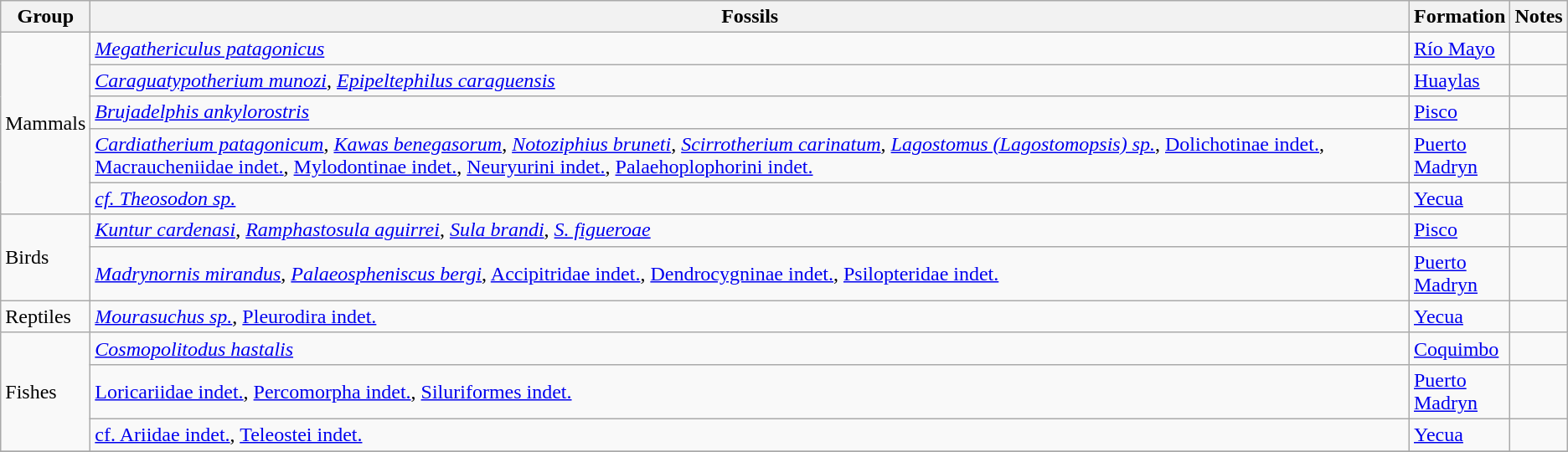<table class="wikitable sortable">
<tr>
<th>Group</th>
<th>Fossils</th>
<th>Formation</th>
<th>Notes</th>
</tr>
<tr>
<td rowspan=5>Mammals</td>
<td><em><a href='#'>Megathericulus patagonicus</a></em></td>
<td><a href='#'>Río Mayo</a></td>
<td></td>
</tr>
<tr>
<td><em><a href='#'>Caraguatypotherium munozi</a></em>, <em><a href='#'>Epipeltephilus caraguensis</a></em></td>
<td><a href='#'>Huaylas</a></td>
<td></td>
</tr>
<tr>
<td><em><a href='#'>Brujadelphis ankylorostris</a></em></td>
<td><a href='#'>Pisco</a></td>
<td></td>
</tr>
<tr>
<td><em><a href='#'>Cardiatherium patagonicum</a></em>, <em><a href='#'>Kawas benegasorum</a></em>, <em><a href='#'>Notoziphius bruneti</a></em>, <em><a href='#'>Scirrotherium carinatum</a></em>, <em><a href='#'>Lagostomus (Lagostomopsis) sp.</a></em>, <a href='#'>Dolichotinae indet.</a>, <a href='#'>Macraucheniidae indet.</a>, <a href='#'>Mylodontinae indet.</a>, <a href='#'>Neuryurini indet.</a>, <a href='#'>Palaehoplophorini indet.</a></td>
<td><a href='#'>Puerto<br>Madryn</a></td>
<td></td>
</tr>
<tr>
<td><em><a href='#'>cf. Theosodon sp.</a></em></td>
<td><a href='#'>Yecua</a></td>
<td></td>
</tr>
<tr>
<td rowspan=2>Birds</td>
<td><em><a href='#'>Kuntur cardenasi</a></em>, <em><a href='#'>Ramphastosula aguirrei</a></em>, <em><a href='#'>Sula brandi</a></em>, <em><a href='#'>S. figueroae</a></em></td>
<td><a href='#'>Pisco</a></td>
<td></td>
</tr>
<tr>
<td><em><a href='#'>Madrynornis mirandus</a></em>, <em><a href='#'>Palaeospheniscus bergi</a></em>, <a href='#'>Accipitridae indet.</a>, <a href='#'>Dendrocygninae indet.</a>, <a href='#'>Psilopteridae indet.</a></td>
<td><a href='#'>Puerto<br>Madryn</a></td>
<td></td>
</tr>
<tr>
<td>Reptiles</td>
<td><em><a href='#'>Mourasuchus sp.</a></em>, <a href='#'>Pleurodira indet.</a></td>
<td><a href='#'>Yecua</a></td>
<td></td>
</tr>
<tr>
<td rowspan=3>Fishes</td>
<td><em><a href='#'>Cosmopolitodus hastalis</a></em></td>
<td><a href='#'>Coquimbo</a></td>
<td></td>
</tr>
<tr>
<td><a href='#'>Loricariidae indet.</a>, <a href='#'>Percomorpha indet.</a>, <a href='#'>Siluriformes indet.</a></td>
<td><a href='#'>Puerto<br>Madryn</a></td>
<td></td>
</tr>
<tr>
<td><a href='#'>cf. Ariidae indet.</a>, <a href='#'>Teleostei indet.</a></td>
<td><a href='#'>Yecua</a></td>
<td></td>
</tr>
<tr>
</tr>
</table>
